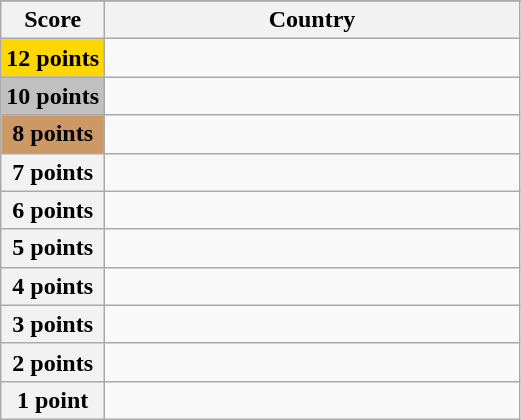<table class="wikitable">
<tr>
</tr>
<tr>
<th scope="col" width="20%">Score</th>
<th scope="col">Country</th>
</tr>
<tr>
<th scope="row" style="background:gold">12 points</th>
<td></td>
</tr>
<tr>
<th scope="row" style="background:silver">10 points</th>
<td></td>
</tr>
<tr>
<th scope="row" style="background:#CC9966">8 points</th>
<td></td>
</tr>
<tr>
<th scope="row">7 points</th>
<td></td>
</tr>
<tr>
<th scope="row">6 points</th>
<td></td>
</tr>
<tr>
<th scope="row">5 points</th>
<td></td>
</tr>
<tr>
<th scope="row">4 points</th>
<td></td>
</tr>
<tr>
<th scope="row">3 points</th>
<td></td>
</tr>
<tr>
<th scope="row">2 points</th>
<td></td>
</tr>
<tr>
<th scope="row">1 point</th>
<td></td>
</tr>
</table>
